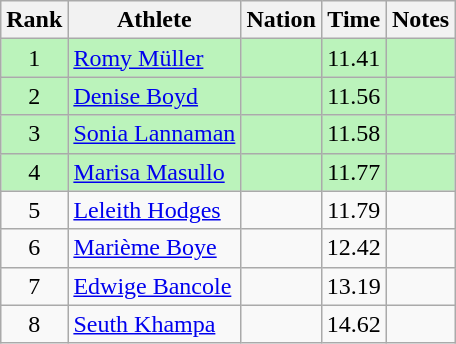<table class="wikitable sortable" style="text-align:center">
<tr>
<th>Rank</th>
<th>Athlete</th>
<th>Nation</th>
<th>Time</th>
<th>Notes</th>
</tr>
<tr style="background:#bbf3bb;">
<td>1</td>
<td align=left><a href='#'>Romy Müller</a></td>
<td align=left></td>
<td>11.41</td>
<td></td>
</tr>
<tr style="background:#bbf3bb;">
<td>2</td>
<td align=left><a href='#'>Denise Boyd</a></td>
<td align=left></td>
<td>11.56</td>
<td></td>
</tr>
<tr style="background:#bbf3bb;">
<td>3</td>
<td align=left><a href='#'>Sonia Lannaman</a></td>
<td align=left></td>
<td>11.58</td>
<td></td>
</tr>
<tr style="background:#bbf3bb;">
<td>4</td>
<td align=left><a href='#'>Marisa Masullo</a></td>
<td align=left></td>
<td>11.77</td>
<td></td>
</tr>
<tr>
<td>5</td>
<td align=left><a href='#'>Leleith Hodges</a></td>
<td align=left></td>
<td>11.79</td>
<td></td>
</tr>
<tr>
<td>6</td>
<td align=left><a href='#'>Marième Boye</a></td>
<td align=left></td>
<td>12.42</td>
<td></td>
</tr>
<tr>
<td>7</td>
<td align=left><a href='#'>Edwige Bancole</a></td>
<td align=left></td>
<td>13.19</td>
<td></td>
</tr>
<tr>
<td>8</td>
<td align=left><a href='#'>Seuth Khampa</a></td>
<td align=left></td>
<td>14.62</td>
<td></td>
</tr>
</table>
